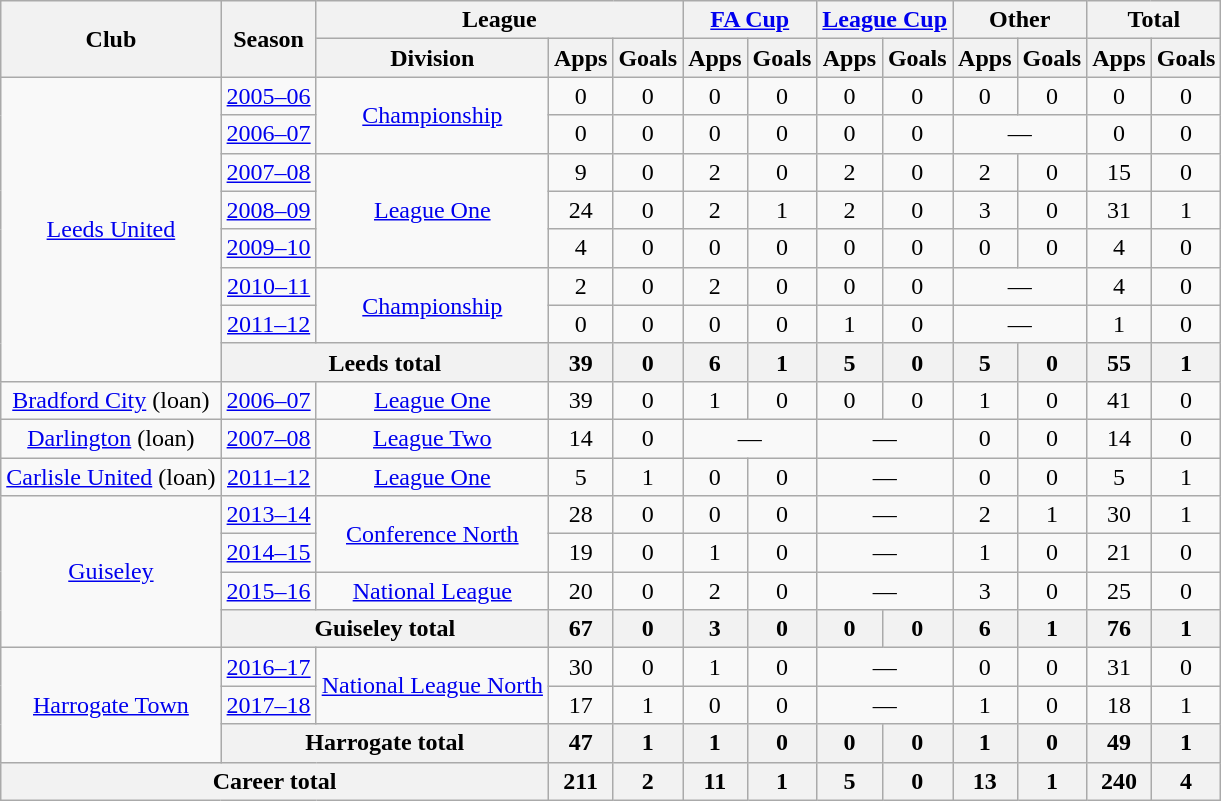<table class="wikitable" style="text-align:center">
<tr>
<th rowspan="2">Club</th>
<th rowspan="2">Season</th>
<th colspan="3">League</th>
<th colspan="2"><a href='#'>FA Cup</a></th>
<th colspan="2"><a href='#'>League Cup</a></th>
<th colspan="2">Other</th>
<th colspan="2">Total</th>
</tr>
<tr>
<th>Division</th>
<th>Apps</th>
<th>Goals</th>
<th>Apps</th>
<th>Goals</th>
<th>Apps</th>
<th>Goals</th>
<th>Apps</th>
<th>Goals</th>
<th>Apps</th>
<th>Goals</th>
</tr>
<tr>
<td rowspan="8"><a href='#'>Leeds United</a></td>
<td><a href='#'>2005–06</a></td>
<td rowspan="2"><a href='#'>Championship</a></td>
<td>0</td>
<td>0</td>
<td>0</td>
<td>0</td>
<td>0</td>
<td>0</td>
<td>0</td>
<td>0</td>
<td>0</td>
<td>0</td>
</tr>
<tr>
<td><a href='#'>2006–07</a></td>
<td>0</td>
<td>0</td>
<td>0</td>
<td>0</td>
<td>0</td>
<td>0</td>
<td colspan="2">—</td>
<td>0</td>
<td>0</td>
</tr>
<tr>
<td><a href='#'>2007–08</a></td>
<td rowspan="3"><a href='#'>League One</a></td>
<td>9</td>
<td>0</td>
<td>2</td>
<td>0</td>
<td>2</td>
<td>0</td>
<td>2</td>
<td>0</td>
<td>15</td>
<td>0</td>
</tr>
<tr>
<td><a href='#'>2008–09</a></td>
<td>24</td>
<td>0</td>
<td>2</td>
<td>1</td>
<td>2</td>
<td>0</td>
<td>3</td>
<td>0</td>
<td>31</td>
<td>1</td>
</tr>
<tr>
<td><a href='#'>2009–10</a></td>
<td>4</td>
<td>0</td>
<td>0</td>
<td>0</td>
<td>0</td>
<td>0</td>
<td>0</td>
<td>0</td>
<td>4</td>
<td>0</td>
</tr>
<tr>
<td><a href='#'>2010–11</a></td>
<td rowspan="2"><a href='#'>Championship</a></td>
<td>2</td>
<td>0</td>
<td>2</td>
<td>0</td>
<td>0</td>
<td>0</td>
<td colspan="2">—</td>
<td>4</td>
<td>0</td>
</tr>
<tr>
<td><a href='#'>2011–12</a></td>
<td>0</td>
<td>0</td>
<td>0</td>
<td>0</td>
<td>1</td>
<td>0</td>
<td colspan="2">—</td>
<td>1</td>
<td>0</td>
</tr>
<tr>
<th colspan="2">Leeds total</th>
<th>39</th>
<th>0</th>
<th>6</th>
<th>1</th>
<th>5</th>
<th>0</th>
<th>5</th>
<th>0</th>
<th>55</th>
<th>1</th>
</tr>
<tr>
<td><a href='#'>Bradford City</a> (loan)</td>
<td><a href='#'>2006–07</a></td>
<td><a href='#'>League One</a></td>
<td>39</td>
<td>0</td>
<td>1</td>
<td>0</td>
<td>0</td>
<td>0</td>
<td>1</td>
<td>0</td>
<td>41</td>
<td>0</td>
</tr>
<tr>
<td><a href='#'>Darlington</a> (loan)</td>
<td><a href='#'>2007–08</a></td>
<td><a href='#'>League Two</a></td>
<td>14</td>
<td>0</td>
<td colspan="2">—</td>
<td colspan="2">—</td>
<td>0</td>
<td>0</td>
<td>14</td>
<td>0</td>
</tr>
<tr>
<td><a href='#'>Carlisle United</a> (loan)</td>
<td><a href='#'>2011–12</a></td>
<td><a href='#'>League One</a></td>
<td>5</td>
<td>1</td>
<td>0</td>
<td>0</td>
<td colspan="2">—</td>
<td>0</td>
<td>0</td>
<td>5</td>
<td>1</td>
</tr>
<tr>
<td rowspan="4"><a href='#'>Guiseley</a></td>
<td><a href='#'>2013–14</a></td>
<td rowspan="2"><a href='#'>Conference North</a></td>
<td>28</td>
<td>0</td>
<td>0</td>
<td>0</td>
<td colspan="2">—</td>
<td>2</td>
<td>1</td>
<td>30</td>
<td>1</td>
</tr>
<tr>
<td><a href='#'>2014–15</a></td>
<td>19</td>
<td>0</td>
<td>1</td>
<td>0</td>
<td colspan="2">—</td>
<td>1</td>
<td>0</td>
<td>21</td>
<td>0</td>
</tr>
<tr>
<td><a href='#'>2015–16</a></td>
<td><a href='#'>National League</a></td>
<td>20</td>
<td>0</td>
<td>2</td>
<td>0</td>
<td colspan="2">—</td>
<td>3</td>
<td>0</td>
<td>25</td>
<td>0</td>
</tr>
<tr>
<th colspan="2">Guiseley total</th>
<th>67</th>
<th>0</th>
<th>3</th>
<th>0</th>
<th>0</th>
<th>0</th>
<th>6</th>
<th>1</th>
<th>76</th>
<th>1</th>
</tr>
<tr>
<td rowspan="3"><a href='#'>Harrogate Town</a></td>
<td><a href='#'>2016–17</a></td>
<td rowspan="2"><a href='#'>National League North</a></td>
<td>30</td>
<td>0</td>
<td>1</td>
<td>0</td>
<td colspan="2">—</td>
<td>0</td>
<td>0</td>
<td>31</td>
<td>0</td>
</tr>
<tr>
<td><a href='#'>2017–18</a></td>
<td>17</td>
<td>1</td>
<td>0</td>
<td>0</td>
<td colspan="2">—</td>
<td>1</td>
<td>0</td>
<td>18</td>
<td>1</td>
</tr>
<tr>
<th colspan="2">Harrogate total</th>
<th>47</th>
<th>1</th>
<th>1</th>
<th>0</th>
<th>0</th>
<th>0</th>
<th>1</th>
<th>0</th>
<th>49</th>
<th>1</th>
</tr>
<tr>
<th colspan="3">Career total</th>
<th>211</th>
<th>2</th>
<th>11</th>
<th>1</th>
<th>5</th>
<th>0</th>
<th>13</th>
<th>1</th>
<th>240</th>
<th>4</th>
</tr>
</table>
